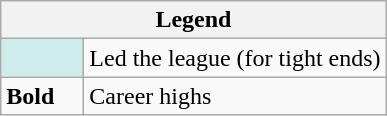<table class="wikitable mw-collapsible mw-collapsed">
<tr>
<th colspan="2">Legend</th>
</tr>
<tr>
<td style="background:#cfecec; width:3em;"></td>
<td>Led the league (for tight ends)</td>
</tr>
<tr>
<td><strong>Bold</strong></td>
<td>Career highs</td>
</tr>
</table>
